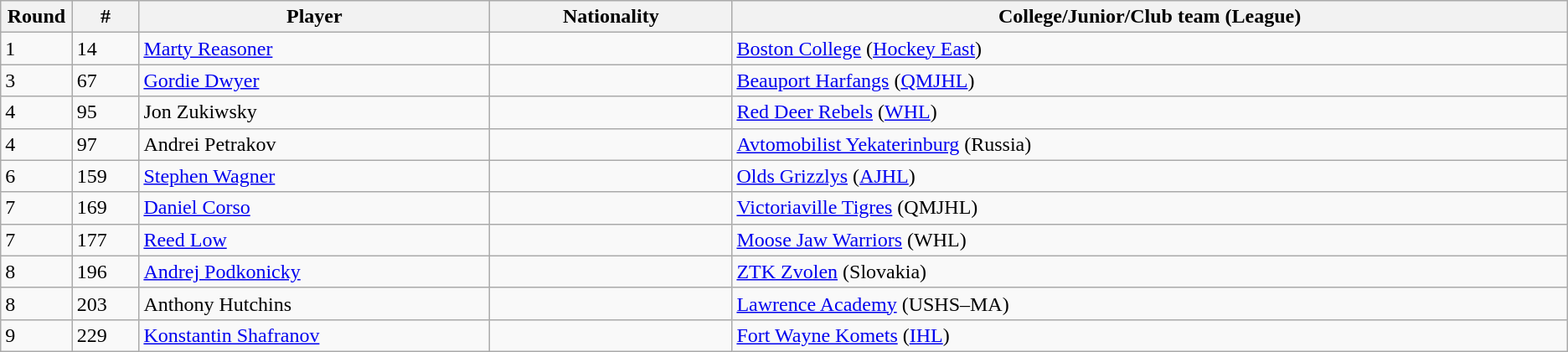<table class="wikitable">
<tr align="center">
<th bgcolor="#DDDDFF" width="4.0%">Round</th>
<th bgcolor="#DDDDFF" width="4.0%">#</th>
<th bgcolor="#DDDDFF" width="21.0%">Player</th>
<th bgcolor="#DDDDFF" width="14.5%">Nationality</th>
<th bgcolor="#DDDDFF" width="50.0%">College/Junior/Club team (League)</th>
</tr>
<tr>
<td>1</td>
<td>14</td>
<td><a href='#'>Marty Reasoner</a></td>
<td></td>
<td><a href='#'>Boston College</a> (<a href='#'>Hockey East</a>)</td>
</tr>
<tr>
<td>3</td>
<td>67</td>
<td><a href='#'>Gordie Dwyer</a></td>
<td></td>
<td><a href='#'>Beauport Harfangs</a> (<a href='#'>QMJHL</a>)</td>
</tr>
<tr>
<td>4</td>
<td>95</td>
<td>Jon Zukiwsky</td>
<td></td>
<td><a href='#'>Red Deer Rebels</a> (<a href='#'>WHL</a>)</td>
</tr>
<tr>
<td>4</td>
<td>97</td>
<td>Andrei Petrakov</td>
<td></td>
<td><a href='#'>Avtomobilist Yekaterinburg</a> (Russia)</td>
</tr>
<tr>
<td>6</td>
<td>159</td>
<td><a href='#'>Stephen Wagner</a></td>
<td></td>
<td><a href='#'>Olds Grizzlys</a> (<a href='#'>AJHL</a>)</td>
</tr>
<tr>
<td>7</td>
<td>169</td>
<td><a href='#'>Daniel Corso</a></td>
<td></td>
<td><a href='#'>Victoriaville Tigres</a> (QMJHL)</td>
</tr>
<tr>
<td>7</td>
<td>177</td>
<td><a href='#'>Reed Low</a></td>
<td></td>
<td><a href='#'>Moose Jaw Warriors</a> (WHL)</td>
</tr>
<tr>
<td>8</td>
<td>196</td>
<td><a href='#'>Andrej Podkonicky</a></td>
<td></td>
<td><a href='#'>ZTK Zvolen</a> (Slovakia)</td>
</tr>
<tr>
<td>8</td>
<td>203</td>
<td>Anthony Hutchins</td>
<td></td>
<td><a href='#'>Lawrence Academy</a> (USHS–MA)</td>
</tr>
<tr>
<td>9</td>
<td>229</td>
<td><a href='#'>Konstantin Shafranov</a></td>
<td></td>
<td><a href='#'>Fort Wayne Komets</a> (<a href='#'>IHL</a>)</td>
</tr>
</table>
